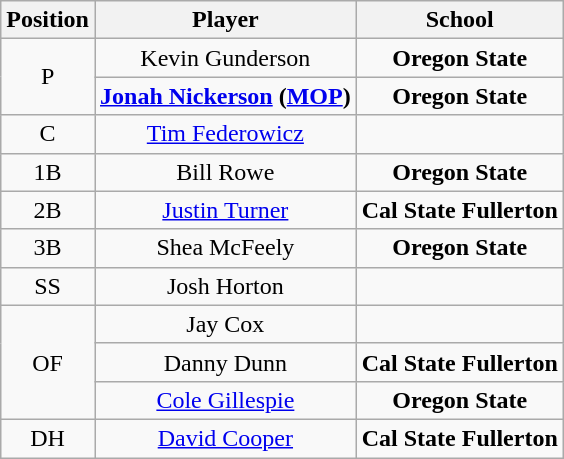<table class="wikitable" style=text-align:center>
<tr>
<th>Position</th>
<th>Player</th>
<th>School</th>
</tr>
<tr>
<td rowspan=2>P</td>
<td>Kevin Gunderson</td>
<td style=><strong>Oregon State</strong></td>
</tr>
<tr>
<td><strong><a href='#'>Jonah Nickerson</a> (<a href='#'>MOP</a>)</strong></td>
<td style=><strong>Oregon State</strong></td>
</tr>
<tr>
<td>C</td>
<td><a href='#'>Tim Federowicz</a></td>
<td style=></td>
</tr>
<tr>
<td>1B</td>
<td>Bill Rowe</td>
<td style=><strong>Oregon State</strong></td>
</tr>
<tr>
<td>2B</td>
<td><a href='#'>Justin Turner</a></td>
<td style=><strong>Cal State Fullerton</strong></td>
</tr>
<tr>
<td>3B</td>
<td>Shea McFeely</td>
<td style=><strong>Oregon State</strong></td>
</tr>
<tr>
<td>SS</td>
<td>Josh Horton</td>
<td style=></td>
</tr>
<tr>
<td rowspan=3>OF</td>
<td>Jay Cox</td>
<td style=></td>
</tr>
<tr>
<td>Danny Dunn</td>
<td style=><strong>Cal State Fullerton</strong></td>
</tr>
<tr>
<td><a href='#'>Cole Gillespie</a></td>
<td style=><strong>Oregon State</strong></td>
</tr>
<tr>
<td>DH</td>
<td><a href='#'>David Cooper</a></td>
<td style=><strong>Cal State Fullerton</strong></td>
</tr>
</table>
